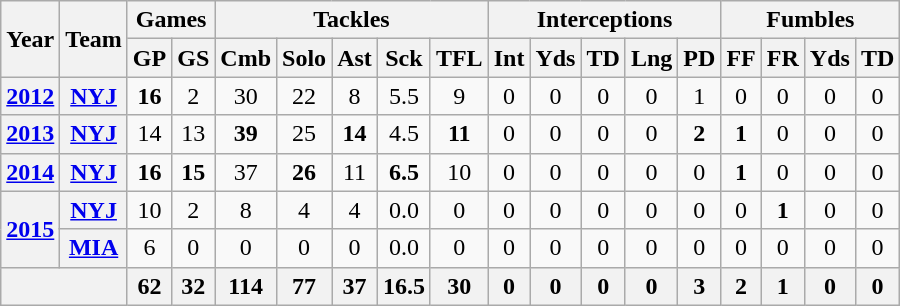<table class="wikitable" style="text-align:center">
<tr>
<th rowspan="2">Year</th>
<th rowspan="2">Team</th>
<th colspan="2">Games</th>
<th colspan="5">Tackles</th>
<th colspan="5">Interceptions</th>
<th colspan="4">Fumbles</th>
</tr>
<tr>
<th>GP</th>
<th>GS</th>
<th>Cmb</th>
<th>Solo</th>
<th>Ast</th>
<th>Sck</th>
<th>TFL</th>
<th>Int</th>
<th>Yds</th>
<th>TD</th>
<th>Lng</th>
<th>PD</th>
<th>FF</th>
<th>FR</th>
<th>Yds</th>
<th>TD</th>
</tr>
<tr>
<th><a href='#'>2012</a></th>
<th><a href='#'>NYJ</a></th>
<td><strong>16</strong></td>
<td>2</td>
<td>30</td>
<td>22</td>
<td>8</td>
<td>5.5</td>
<td>9</td>
<td>0</td>
<td>0</td>
<td>0</td>
<td>0</td>
<td>1</td>
<td>0</td>
<td>0</td>
<td>0</td>
<td>0</td>
</tr>
<tr>
<th><a href='#'>2013</a></th>
<th><a href='#'>NYJ</a></th>
<td>14</td>
<td>13</td>
<td><strong>39</strong></td>
<td>25</td>
<td><strong>14</strong></td>
<td>4.5</td>
<td><strong>11</strong></td>
<td>0</td>
<td>0</td>
<td>0</td>
<td>0</td>
<td><strong>2</strong></td>
<td><strong>1</strong></td>
<td>0</td>
<td>0</td>
<td>0</td>
</tr>
<tr>
<th><a href='#'>2014</a></th>
<th><a href='#'>NYJ</a></th>
<td><strong>16</strong></td>
<td><strong>15</strong></td>
<td>37</td>
<td><strong>26</strong></td>
<td>11</td>
<td><strong>6.5</strong></td>
<td>10</td>
<td>0</td>
<td>0</td>
<td>0</td>
<td>0</td>
<td>0</td>
<td><strong>1</strong></td>
<td>0</td>
<td>0</td>
<td>0</td>
</tr>
<tr>
<th rowspan="2"><a href='#'>2015</a></th>
<th><a href='#'>NYJ</a></th>
<td>10</td>
<td>2</td>
<td>8</td>
<td>4</td>
<td>4</td>
<td>0.0</td>
<td>0</td>
<td>0</td>
<td>0</td>
<td>0</td>
<td>0</td>
<td>0</td>
<td>0</td>
<td><strong>1</strong></td>
<td>0</td>
<td>0</td>
</tr>
<tr>
<th><a href='#'>MIA</a></th>
<td>6</td>
<td>0</td>
<td>0</td>
<td>0</td>
<td>0</td>
<td>0.0</td>
<td>0</td>
<td>0</td>
<td>0</td>
<td>0</td>
<td>0</td>
<td>0</td>
<td>0</td>
<td>0</td>
<td>0</td>
<td>0</td>
</tr>
<tr>
<th colspan="2"></th>
<th>62</th>
<th>32</th>
<th>114</th>
<th>77</th>
<th>37</th>
<th>16.5</th>
<th>30</th>
<th>0</th>
<th>0</th>
<th>0</th>
<th>0</th>
<th>3</th>
<th>2</th>
<th>1</th>
<th>0</th>
<th>0</th>
</tr>
</table>
